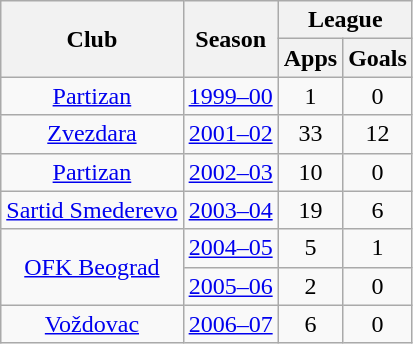<table class="wikitable" style="text-align:center">
<tr>
<th rowspan="2">Club</th>
<th rowspan="2">Season</th>
<th colspan="2">League</th>
</tr>
<tr>
<th>Apps</th>
<th>Goals</th>
</tr>
<tr>
<td rowspan="1"><a href='#'>Partizan</a></td>
<td><a href='#'>1999–00</a></td>
<td>1</td>
<td>0</td>
</tr>
<tr>
<td rowspan="1"><a href='#'>Zvezdara</a></td>
<td><a href='#'>2001–02</a></td>
<td>33</td>
<td>12</td>
</tr>
<tr>
<td rowspan="1"><a href='#'>Partizan</a></td>
<td><a href='#'>2002–03</a></td>
<td>10</td>
<td>0</td>
</tr>
<tr>
<td rowspan="1"><a href='#'>Sartid Smederevo</a></td>
<td><a href='#'>2003–04</a></td>
<td>19</td>
<td>6</td>
</tr>
<tr>
<td rowspan="2"><a href='#'>OFK Beograd</a></td>
<td><a href='#'>2004–05</a></td>
<td>5</td>
<td>1</td>
</tr>
<tr>
<td><a href='#'>2005–06</a></td>
<td>2</td>
<td>0</td>
</tr>
<tr>
<td rowspan="1"><a href='#'>Voždovac</a></td>
<td><a href='#'>2006–07</a></td>
<td>6</td>
<td>0</td>
</tr>
</table>
